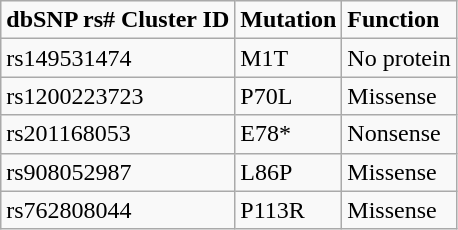<table class="wikitable">
<tr>
<td><strong>dbSNP rs# Cluster ID</strong></td>
<td><strong>Mutation</strong></td>
<td><strong>Function</strong></td>
</tr>
<tr>
<td>rs149531474</td>
<td>M1T</td>
<td>No protein</td>
</tr>
<tr>
<td>rs1200223723</td>
<td>P70L</td>
<td>Missense</td>
</tr>
<tr>
<td>rs201168053</td>
<td>E78*</td>
<td>Nonsense</td>
</tr>
<tr>
<td>rs908052987</td>
<td>L86P</td>
<td>Missense</td>
</tr>
<tr>
<td>rs762808044</td>
<td>P113R</td>
<td>Missense</td>
</tr>
</table>
